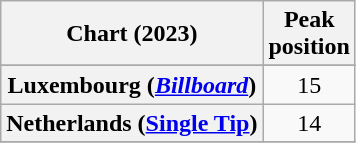<table class="wikitable plainrowheaders sortable" style="text-align:center;">
<tr>
<th scope="col">Chart (2023)</th>
<th scope="col">Peak <br>position</th>
</tr>
<tr>
</tr>
<tr>
</tr>
<tr>
<th scope="row">Luxembourg (<em><a href='#'>Billboard</a></em>)</th>
<td>15</td>
</tr>
<tr>
<th scope="row">Netherlands (<a href='#'>Single Tip</a>)</th>
<td>14</td>
</tr>
<tr>
</tr>
</table>
